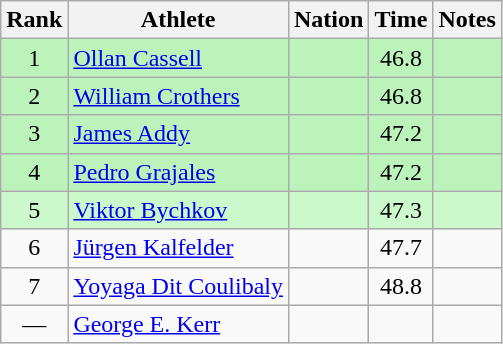<table class="wikitable sortable" style="text-align:center">
<tr>
<th>Rank</th>
<th>Athlete</th>
<th>Nation</th>
<th>Time</th>
<th>Notes</th>
</tr>
<tr bgcolor=bbf3bb>
<td>1</td>
<td align=left><a href='#'>Ollan Cassell</a></td>
<td align=left></td>
<td>46.8</td>
<td></td>
</tr>
<tr bgcolor=bbf3bb>
<td>2</td>
<td align=left><a href='#'>William Crothers</a></td>
<td align=left></td>
<td>46.8</td>
<td></td>
</tr>
<tr bgcolor=bbf3bb>
<td>3</td>
<td align=left><a href='#'>James Addy</a></td>
<td align=left></td>
<td>47.2</td>
<td></td>
</tr>
<tr bgcolor=bbf3bb>
<td>4</td>
<td align=left><a href='#'>Pedro Grajales</a></td>
<td align=left></td>
<td>47.2</td>
<td></td>
</tr>
<tr bgcolor=ccf9cc>
<td>5</td>
<td align=left><a href='#'>Viktor Bychkov</a></td>
<td align=left></td>
<td>47.3</td>
<td></td>
</tr>
<tr>
<td>6</td>
<td align=left><a href='#'>Jürgen Kalfelder</a></td>
<td align=left></td>
<td>47.7</td>
<td></td>
</tr>
<tr>
<td>7</td>
<td align=left><a href='#'>Yoyaga Dit Coulibaly</a></td>
<td align=left></td>
<td>48.8</td>
<td></td>
</tr>
<tr>
<td data-sort-value=8>—</td>
<td align=left><a href='#'>George E. Kerr</a></td>
<td align=left></td>
<td></td>
<td></td>
</tr>
</table>
